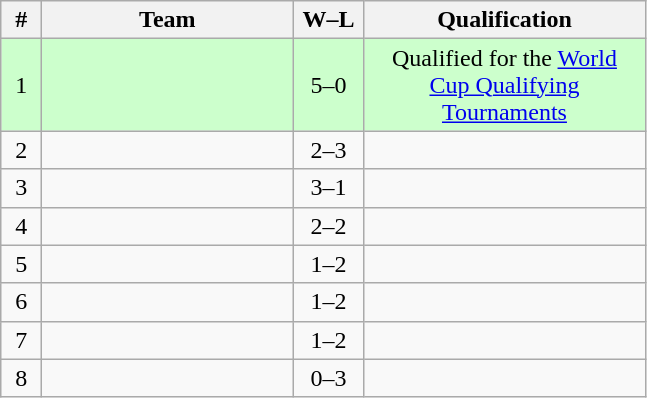<table class=wikitable style="text-align:center;">
<tr>
<th width=20px>#</th>
<th width=160px>Team</th>
<th width=40px>W–L</th>
<th width=180px>Qualification</th>
</tr>
<tr bgcolor=#ccffcc>
<td>1</td>
<td align=left></td>
<td>5–0</td>
<td>Qualified for the <a href='#'>World Cup Qualifying Tournaments</a></td>
</tr>
<tr>
<td>2</td>
<td align=left></td>
<td>2–3</td>
<td></td>
</tr>
<tr>
<td>3</td>
<td align=left></td>
<td>3–1</td>
<td></td>
</tr>
<tr>
<td>4</td>
<td align=left></td>
<td>2–2</td>
<td></td>
</tr>
<tr>
<td>5</td>
<td align=left></td>
<td>1–2</td>
<td></td>
</tr>
<tr>
<td>6</td>
<td align=left></td>
<td>1–2</td>
<td></td>
</tr>
<tr>
<td>7</td>
<td align=left></td>
<td>1–2</td>
<td></td>
</tr>
<tr>
<td>8</td>
<td align=left></td>
<td>0–3</td>
<td></td>
</tr>
</table>
